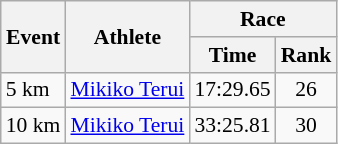<table class="wikitable" border="1" style="font-size:90%">
<tr>
<th rowspan=2>Event</th>
<th rowspan=2>Athlete</th>
<th colspan=2>Race</th>
</tr>
<tr>
<th>Time</th>
<th>Rank</th>
</tr>
<tr>
<td>5 km</td>
<td><a href='#'>Mikiko Terui</a></td>
<td align=center>17:29.65</td>
<td align=center>26</td>
</tr>
<tr>
<td>10 km</td>
<td><a href='#'>Mikiko Terui</a></td>
<td align=center>33:25.81</td>
<td align=center>30</td>
</tr>
</table>
